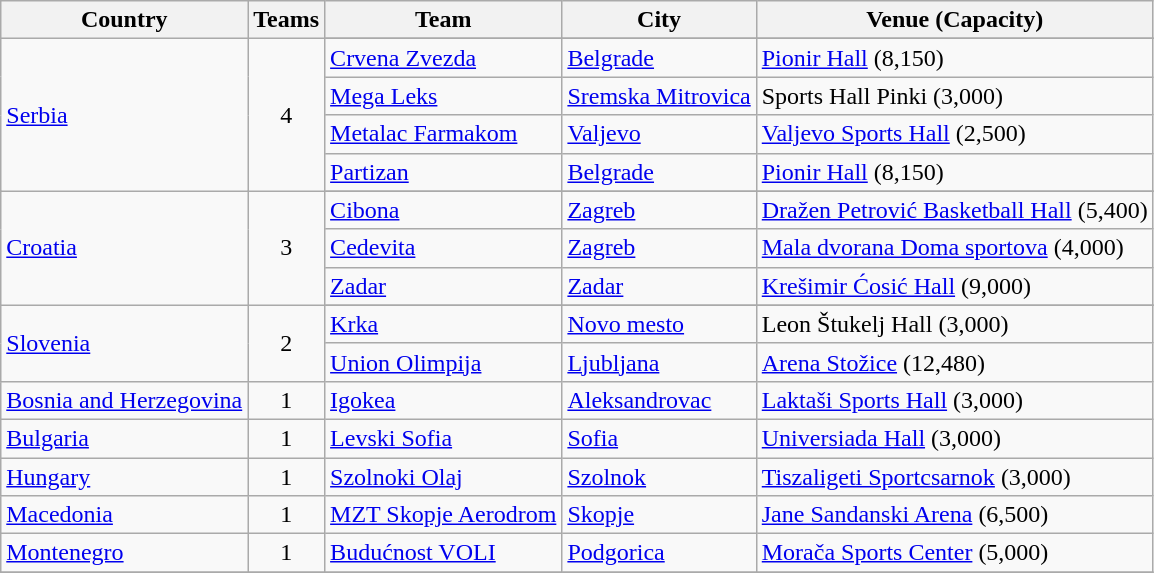<table class="wikitable">
<tr>
<th>Country</th>
<th>Teams</th>
<th>Team</th>
<th>City</th>
<th>Venue (Capacity)</th>
</tr>
<tr>
<td rowspan=5> <a href='#'>Serbia</a></td>
<td align=center rowspan=5>4</td>
</tr>
<tr>
<td><a href='#'>Crvena Zvezda</a></td>
<td><a href='#'>Belgrade</a></td>
<td><a href='#'>Pionir Hall</a> (8,150)</td>
</tr>
<tr>
<td><a href='#'>Mega Leks</a></td>
<td><a href='#'>Sremska Mitrovica</a></td>
<td>Sports Hall Pinki (3,000)</td>
</tr>
<tr>
<td><a href='#'>Metalac Farmakom</a></td>
<td><a href='#'>Valjevo</a></td>
<td><a href='#'>Valjevo Sports Hall</a> (2,500)</td>
</tr>
<tr>
<td><a href='#'>Partizan</a></td>
<td><a href='#'>Belgrade</a></td>
<td><a href='#'>Pionir Hall</a> (8,150)</td>
</tr>
<tr>
<td rowspan=4> <a href='#'>Croatia</a></td>
<td align=center rowspan=4>3</td>
</tr>
<tr>
<td><a href='#'>Cibona</a></td>
<td><a href='#'>Zagreb</a></td>
<td><a href='#'>Dražen Petrović Basketball Hall</a> (5,400)</td>
</tr>
<tr>
<td><a href='#'>Cedevita</a></td>
<td><a href='#'>Zagreb</a></td>
<td><a href='#'>Mala dvorana Doma sportova</a> (4,000)</td>
</tr>
<tr>
<td><a href='#'>Zadar</a></td>
<td><a href='#'>Zadar</a></td>
<td><a href='#'>Krešimir Ćosić Hall</a> (9,000)</td>
</tr>
<tr>
<td rowspan=3> <a href='#'>Slovenia</a></td>
<td align=center rowspan=3>2</td>
</tr>
<tr>
<td><a href='#'>Krka</a></td>
<td><a href='#'>Novo mesto</a></td>
<td>Leon Štukelj Hall (3,000)</td>
</tr>
<tr>
<td><a href='#'>Union Olimpija</a></td>
<td><a href='#'>Ljubljana</a></td>
<td><a href='#'>Arena Stožice</a> (12,480)</td>
</tr>
<tr>
<td> <a href='#'>Bosnia and Herzegovina</a></td>
<td align=center>1</td>
<td><a href='#'>Igokea</a></td>
<td><a href='#'>Aleksandrovac</a></td>
<td><a href='#'>Laktaši Sports Hall</a> (3,000)</td>
</tr>
<tr>
<td> <a href='#'>Bulgaria</a></td>
<td align=center>1</td>
<td><a href='#'>Levski Sofia</a></td>
<td><a href='#'>Sofia</a></td>
<td><a href='#'>Universiada Hall</a> (3,000)</td>
</tr>
<tr>
<td> <a href='#'>Hungary</a></td>
<td align=center>1</td>
<td><a href='#'>Szolnoki Olaj</a></td>
<td><a href='#'>Szolnok</a></td>
<td><a href='#'>Tiszaligeti Sportcsarnok</a> (3,000)</td>
</tr>
<tr>
<td> <a href='#'>Macedonia</a></td>
<td align=center>1</td>
<td><a href='#'>MZT Skopje Aerodrom</a></td>
<td><a href='#'>Skopje</a></td>
<td><a href='#'>Jane Sandanski Arena</a> (6,500)</td>
</tr>
<tr>
<td> <a href='#'>Montenegro</a></td>
<td align=center>1</td>
<td><a href='#'>Budućnost VOLI</a></td>
<td><a href='#'>Podgorica</a></td>
<td><a href='#'>Morača Sports Center</a> (5,000)</td>
</tr>
<tr>
</tr>
</table>
